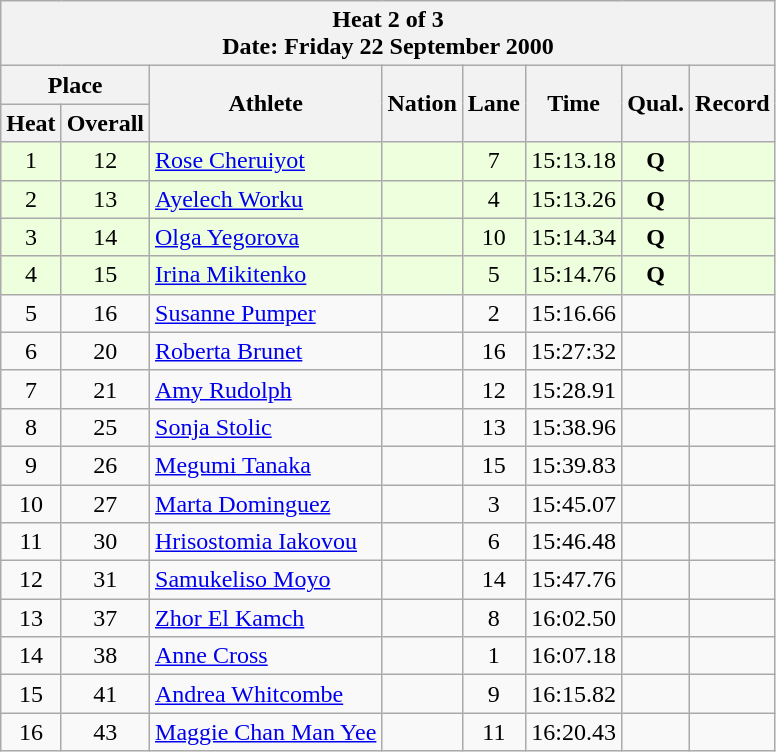<table class="wikitable sortable">
<tr>
<th colspan=9>Heat 2 of 3 <br> Date: Friday 22 September 2000 <br></th>
</tr>
<tr>
<th colspan=2>Place</th>
<th rowspan=2>Athlete</th>
<th rowspan=2>Nation</th>
<th rowspan=2>Lane</th>
<th rowspan=2>Time</th>
<th rowspan=2>Qual.</th>
<th rowspan=2>Record</th>
</tr>
<tr>
<th>Heat</th>
<th>Overall</th>
</tr>
<tr bgcolor = "eeffdd">
<td align="center">1</td>
<td align="center">12</td>
<td align="left"><a href='#'>Rose Cheruiyot</a></td>
<td align="left"></td>
<td align="center">7</td>
<td align="center">15:13.18</td>
<td align="center"><strong>Q</strong></td>
<td align="center"></td>
</tr>
<tr bgcolor = "eeffdd">
<td align="center">2</td>
<td align="center">13</td>
<td align="left"><a href='#'>Ayelech Worku</a></td>
<td align="left"></td>
<td align="center">4</td>
<td align="center">15:13.26</td>
<td align="center"><strong>Q</strong></td>
<td align="center"></td>
</tr>
<tr bgcolor = "eeffdd">
<td align="center">3</td>
<td align="center">14</td>
<td align="left"><a href='#'>Olga Yegorova</a></td>
<td align="left"></td>
<td align="center">10</td>
<td align="center">15:14.34</td>
<td align="center"><strong>Q </strong></td>
<td align="center"></td>
</tr>
<tr bgcolor = "eeffdd">
<td align="center">4</td>
<td align="center">15</td>
<td align="left"><a href='#'>Irina Mikitenko</a></td>
<td align="left"></td>
<td align="center">5</td>
<td align="center">15:14.76</td>
<td align="center"><strong>Q</strong></td>
<td align="center"></td>
</tr>
<tr>
<td align="center">5</td>
<td align="center">16</td>
<td align="left"><a href='#'>Susanne Pumper</a></td>
<td align="left"></td>
<td align="center">2</td>
<td align="center">15:16.66</td>
<td align="center"></td>
<td align="center"></td>
</tr>
<tr>
<td align="center">6</td>
<td align="center">20</td>
<td align="left"><a href='#'>Roberta Brunet</a></td>
<td align="left"></td>
<td align="center">16</td>
<td align="center">15:27:32</td>
<td align="center"></td>
<td align="center"></td>
</tr>
<tr>
<td align="center">7</td>
<td align="center">21</td>
<td align="left"><a href='#'>Amy Rudolph</a></td>
<td align="left"></td>
<td align="center">12</td>
<td align="center">15:28.91</td>
<td align="center"></td>
<td align="center"></td>
</tr>
<tr>
<td align="center">8</td>
<td align="center">25</td>
<td align="left"><a href='#'>Sonja Stolic</a></td>
<td align="left"></td>
<td align="center">13</td>
<td align="center">15:38.96</td>
<td align="center"></td>
<td align="center"></td>
</tr>
<tr>
<td align="center">9</td>
<td align="center">26</td>
<td align="left"><a href='#'>Megumi Tanaka</a></td>
<td align="left"></td>
<td align="center">15</td>
<td align="center">15:39.83</td>
<td align="center"></td>
<td align="center"></td>
</tr>
<tr>
<td align="center">10</td>
<td align="center">27</td>
<td align="left"><a href='#'>Marta Dominguez</a></td>
<td align="left"></td>
<td align="center">3</td>
<td align="center">15:45.07</td>
<td align="center"></td>
<td align="center"></td>
</tr>
<tr>
<td align="center">11</td>
<td align="center">30</td>
<td align="left"><a href='#'>Hrisostomia Iakovou</a></td>
<td align="left"></td>
<td align="center">6</td>
<td align="center">15:46.48</td>
<td align="center"></td>
<td align="center"></td>
</tr>
<tr>
<td align="center">12</td>
<td align="center">31</td>
<td align="left"><a href='#'>Samukeliso Moyo</a></td>
<td align="left"></td>
<td align="center">14</td>
<td align="center">15:47.76</td>
<td align="center"></td>
<td align="center"></td>
</tr>
<tr>
<td align="center">13</td>
<td align="center">37</td>
<td align="left"><a href='#'>Zhor El Kamch</a></td>
<td align="left"></td>
<td align="center">8</td>
<td align="center">16:02.50</td>
<td align="center"></td>
<td align="center"></td>
</tr>
<tr>
<td align="center">14</td>
<td align="center">38</td>
<td align="left"><a href='#'>Anne Cross</a></td>
<td align="left"></td>
<td align="center">1</td>
<td align="center">16:07.18</td>
<td align="center"></td>
<td align="center"></td>
</tr>
<tr>
<td align="center">15</td>
<td align="center">41</td>
<td align="left"><a href='#'>Andrea Whitcombe</a></td>
<td align="left"></td>
<td align="center">9</td>
<td align="center">16:15.82</td>
<td align="center"></td>
<td align="center"></td>
</tr>
<tr>
<td align="center">16</td>
<td align="center">43</td>
<td align="left"><a href='#'>Maggie Chan Man Yee</a></td>
<td align="left"></td>
<td align="center">11</td>
<td align="center">16:20.43</td>
<td align="center"></td>
<td align="center"></td>
</tr>
</table>
